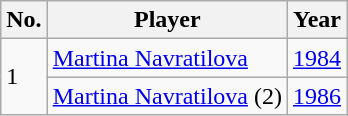<table class="sortable wikitable">
<tr>
<th>No.</th>
<th>Player</th>
<th>Year</th>
</tr>
<tr>
<td rowspan="2">1</td>
<td> <a href='#'>Martina Navratilova</a></td>
<td><a href='#'>1984</a></td>
</tr>
<tr>
<td> <a href='#'>Martina Navratilova</a> (2)</td>
<td><a href='#'>1986</a></td>
</tr>
</table>
